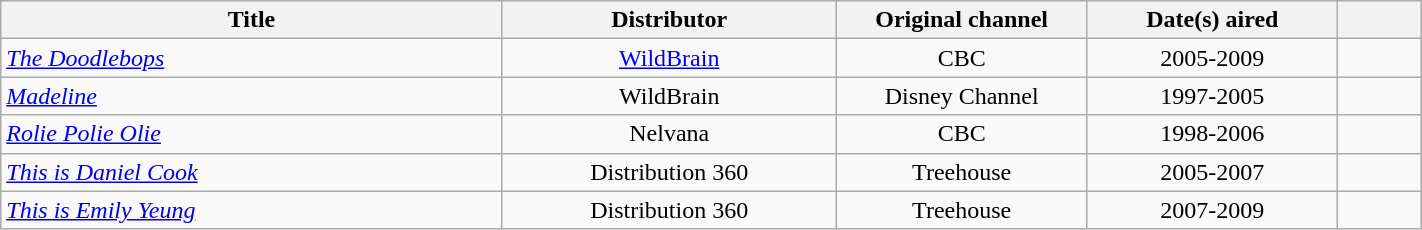<table class="wikitable plainrowheaders sortable" style="width:75%;text-align:center;">
<tr>
<th scope="col" style="width:30%;">Title</th>
<th scope="col" style="width:20%;">Distributor</th>
<th scope="col" style="width:15%;">Original channel</th>
<th scope="col" style="width:15%;">Date(s) aired</th>
<th class="unsortable" style="width:5%;"></th>
</tr>
<tr>
<td scope="row" style="text-align:left;"><em><a href='#'>The Doodlebops</a></em></td>
<td><a href='#'>WildBrain</a></td>
<td>CBC</td>
<td>2005-2009</td>
<td></td>
</tr>
<tr>
<td scope="row" style="text-align:left;"><em><a href='#'>Madeline</a></em></td>
<td>WildBrain</td>
<td>Disney Channel</td>
<td>1997-2005</td>
<td></td>
</tr>
<tr>
<td scope="row" style="text-align:left;"><em><a href='#'>Rolie Polie Olie</a></em></td>
<td>Nelvana</td>
<td>CBC</td>
<td>1998-2006</td>
<td></td>
</tr>
<tr>
<td scope="row" style="text-align:left;"><em><a href='#'>This is Daniel Cook</a></em></td>
<td>Distribution 360</td>
<td>Treehouse</td>
<td>2005-2007</td>
<td></td>
</tr>
<tr>
<td scope="row" style="text-align:left;"><em><a href='#'>This is Emily Yeung</a></em></td>
<td>Distribution 360</td>
<td>Treehouse</td>
<td>2007-2009</td>
<td></td>
</tr>
</table>
